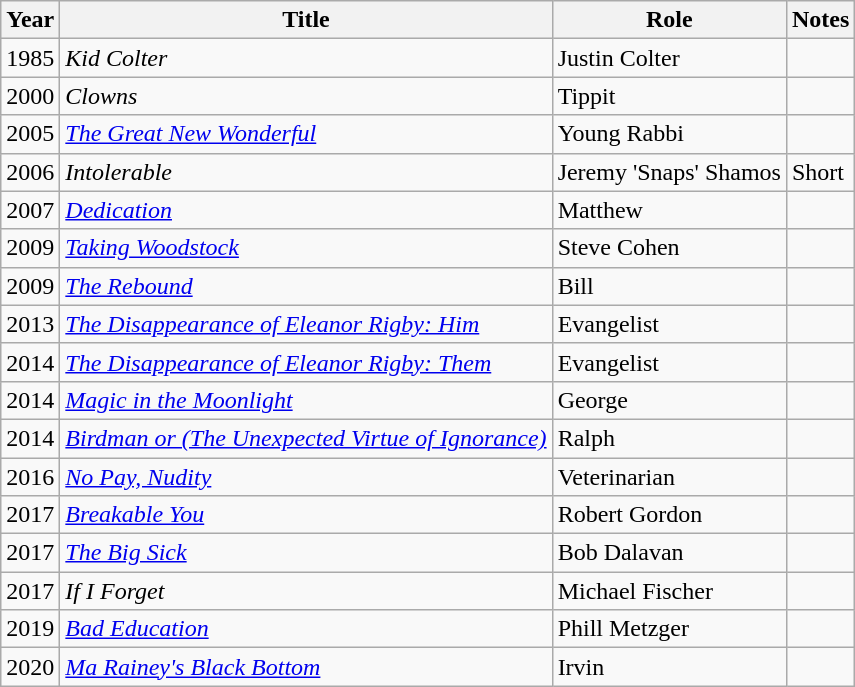<table class="wikitable sortable">
<tr>
<th>Year</th>
<th>Title</th>
<th>Role</th>
<th class="unsortable">Notes</th>
</tr>
<tr>
<td>1985</td>
<td><em>Kid Colter</em></td>
<td>Justin Colter</td>
<td></td>
</tr>
<tr>
<td>2000</td>
<td><em>Clowns</em></td>
<td>Tippit</td>
<td></td>
</tr>
<tr>
<td>2005</td>
<td><em><a href='#'>The Great New Wonderful</a></em></td>
<td>Young Rabbi</td>
<td></td>
</tr>
<tr>
<td>2006</td>
<td><em>Intolerable</em></td>
<td>Jeremy 'Snaps' Shamos</td>
<td>Short</td>
</tr>
<tr>
<td>2007</td>
<td><em><a href='#'>Dedication</a></em></td>
<td>Matthew</td>
<td></td>
</tr>
<tr>
<td>2009</td>
<td><em><a href='#'>Taking Woodstock</a></em></td>
<td>Steve Cohen</td>
<td></td>
</tr>
<tr>
<td>2009</td>
<td><em><a href='#'>The Rebound</a></em></td>
<td>Bill</td>
<td></td>
</tr>
<tr>
<td>2013</td>
<td><em><a href='#'>The Disappearance of Eleanor Rigby: Him</a></em></td>
<td>Evangelist</td>
<td></td>
</tr>
<tr>
<td>2014</td>
<td><em><a href='#'>The Disappearance of Eleanor Rigby: Them</a></em></td>
<td>Evangelist</td>
<td></td>
</tr>
<tr>
<td>2014</td>
<td><em><a href='#'>Magic in the Moonlight</a></em></td>
<td>George</td>
<td></td>
</tr>
<tr>
<td>2014</td>
<td><em><a href='#'>Birdman or (The Unexpected Virtue of Ignorance)</a></em></td>
<td>Ralph</td>
<td></td>
</tr>
<tr>
<td>2016</td>
<td><em><a href='#'>No Pay, Nudity</a></em></td>
<td>Veterinarian</td>
<td></td>
</tr>
<tr>
<td>2017</td>
<td><em><a href='#'>Breakable You</a></em></td>
<td>Robert Gordon</td>
<td></td>
</tr>
<tr>
<td>2017</td>
<td><em><a href='#'>The Big Sick</a></em></td>
<td>Bob Dalavan</td>
<td></td>
</tr>
<tr>
<td>2017</td>
<td><em>If I Forget</em></td>
<td>Michael Fischer</td>
<td></td>
</tr>
<tr>
<td>2019</td>
<td><em><a href='#'>Bad Education</a></em></td>
<td>Phill Metzger</td>
<td></td>
</tr>
<tr>
<td>2020</td>
<td><em><a href='#'>Ma Rainey's Black Bottom</a></em></td>
<td>Irvin</td>
<td></td>
</tr>
</table>
